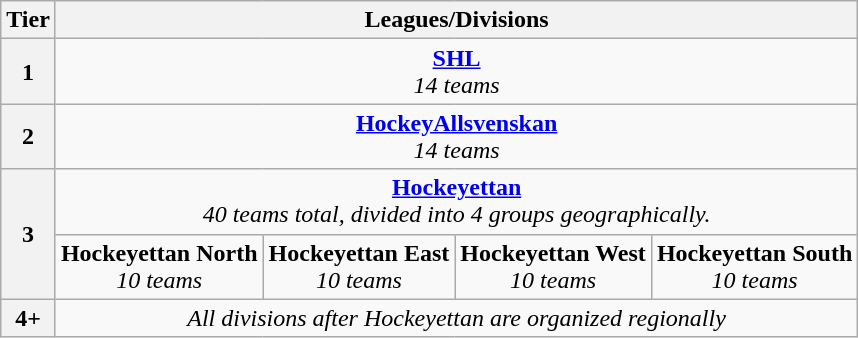<table class=wikitable>
<tr>
<th>Tier</th>
<th colspan=6>Leagues/Divisions</th>
</tr>
<tr>
<th>1</th>
<td colspan="6" style="text-align:center;"><strong><a href='#'>SHL</a></strong><br><em>14 teams</em></td>
</tr>
<tr>
<th>2</th>
<td colspan="6" style="text-align:center;"><strong><a href='#'>HockeyAllsvenskan</a></strong><br><em>14 teams</em></td>
</tr>
<tr>
<th rowspan=2>3</th>
<td colspan="6" style="text-align:center;"><strong><a href='#'>Hockeyettan</a></strong><br><em>40 teams total, divided into 4 groups geographically.</em></td>
</tr>
<tr>
<td align=center><strong>Hockeyettan North</strong><br><em>10 teams</em></td>
<td align=center><strong>Hockeyettan East</strong><br><em>10 teams</em></td>
<td align=center><strong>Hockeyettan West</strong><br><em>10 teams</em></td>
<td align=center><strong>Hockeyettan South</strong><br><em>10 teams</em></td>
</tr>
<tr>
<th>4+</th>
<td colspan="7" style="text-align:center;"><em>All divisions after Hockeyettan are organized regionally</em></td>
</tr>
</table>
